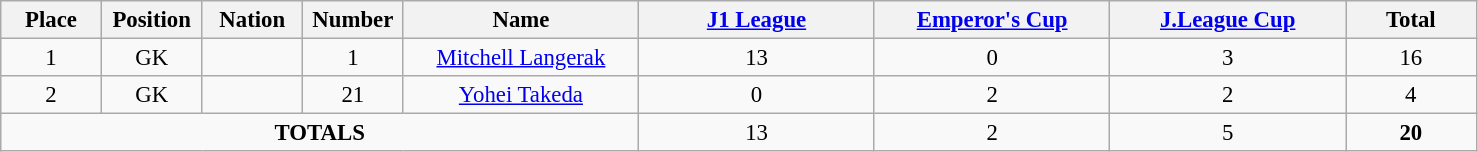<table class="wikitable" style="font-size: 95%; text-align: center;">
<tr>
<th width=60>Place</th>
<th width=60>Position</th>
<th width=60>Nation</th>
<th width=60>Number</th>
<th width=150>Name</th>
<th width=150><a href='#'>J1 League</a></th>
<th width=150><a href='#'>Emperor's Cup</a></th>
<th width=150><a href='#'>J.League Cup</a></th>
<th width=80>Total</th>
</tr>
<tr>
<td>1</td>
<td>GK</td>
<td></td>
<td>1</td>
<td><a href='#'>Mitchell Langerak</a></td>
<td>13</td>
<td>0</td>
<td>3</td>
<td>16</td>
</tr>
<tr>
<td>2</td>
<td>GK</td>
<td></td>
<td>21</td>
<td><a href='#'>Yohei Takeda</a></td>
<td>0</td>
<td>2</td>
<td>2</td>
<td>4</td>
</tr>
<tr>
<td colspan="5"><strong>TOTALS</strong></td>
<td>13</td>
<td>2</td>
<td>5</td>
<td><strong>20</strong></td>
</tr>
</table>
